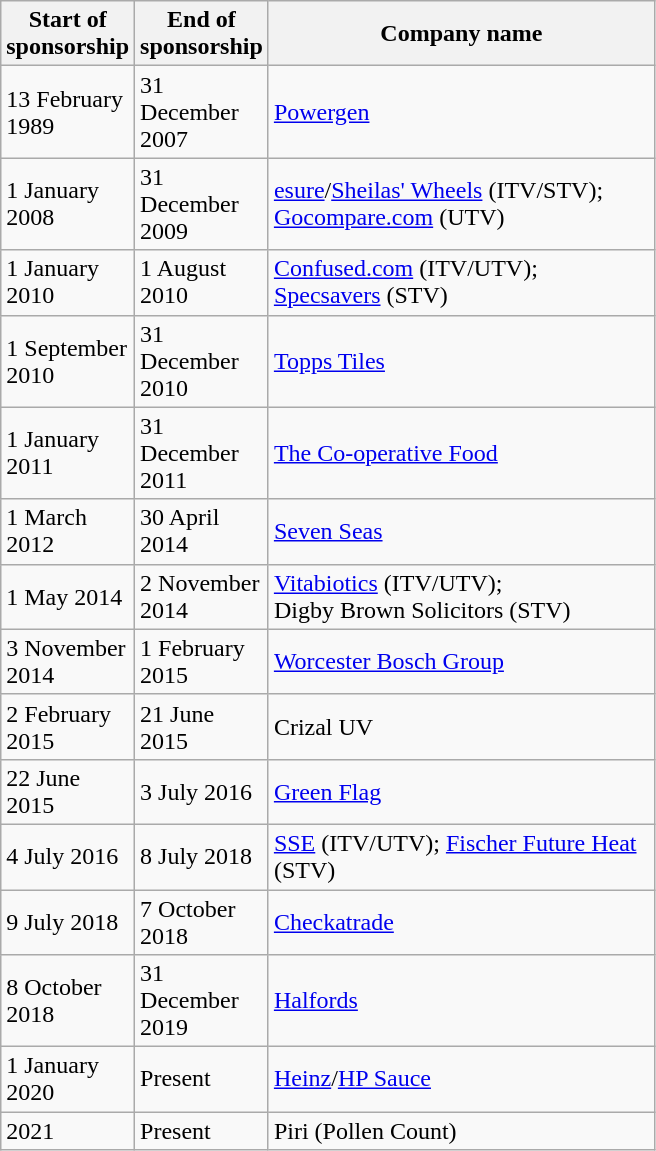<table class="wikitable">
<tr>
<th style="width:50px;" scope="col">Start of sponsorship</th>
<th style="width:50px;" scope="col">End of sponsorship</th>
<th style="width:250px;">Company name</th>
</tr>
<tr>
<td>13 February 1989</td>
<td>31 December 2007</td>
<td><a href='#'>Powergen</a><br></td>
</tr>
<tr>
<td>1 January 2008</td>
<td>31 December 2009</td>
<td><a href='#'>esure</a>/<a href='#'>Sheilas' Wheels</a> (ITV/STV); <br><a href='#'>Gocompare.com</a> (UTV)</td>
</tr>
<tr>
<td>1 January 2010</td>
<td>1 August 2010</td>
<td><a href='#'>Confused.com</a> (ITV/UTV); <br><a href='#'>Specsavers</a> (STV)</td>
</tr>
<tr>
<td>1 September 2010</td>
<td>31 December 2010</td>
<td><a href='#'>Topps Tiles</a></td>
</tr>
<tr>
<td>1 January 2011</td>
<td>31 December 2011</td>
<td><a href='#'>The Co-operative Food</a></td>
</tr>
<tr>
<td>1 March 2012</td>
<td>30 April 2014</td>
<td><a href='#'>Seven Seas</a></td>
</tr>
<tr>
<td>1 May 2014</td>
<td>2 November 2014</td>
<td><a href='#'>Vitabiotics</a> (ITV/UTV); <br>Digby Brown Solicitors (STV)</td>
</tr>
<tr>
<td>3 November 2014</td>
<td>1 February 2015</td>
<td><a href='#'>Worcester Bosch Group</a></td>
</tr>
<tr>
<td>2 February 2015</td>
<td>21 June 2015</td>
<td>Crizal UV</td>
</tr>
<tr>
<td>22 June 2015</td>
<td>3 July 2016</td>
<td><a href='#'>Green Flag</a></td>
</tr>
<tr>
<td>4 July 2016</td>
<td>8 July 2018</td>
<td><a href='#'>SSE</a> (ITV/UTV); <a href='#'>Fischer Future Heat</a> (STV)</td>
</tr>
<tr>
<td>9 July 2018</td>
<td>7 October 2018</td>
<td><a href='#'>Checkatrade</a></td>
</tr>
<tr>
<td>8 October 2018</td>
<td>31 December 2019</td>
<td><a href='#'>Halfords</a></td>
</tr>
<tr>
<td>1 January 2020</td>
<td>Present</td>
<td><a href='#'>Heinz</a>/<a href='#'>HP Sauce</a> <br></td>
</tr>
<tr>
<td>2021</td>
<td>Present</td>
<td>Piri (Pollen Count)</td>
</tr>
</table>
